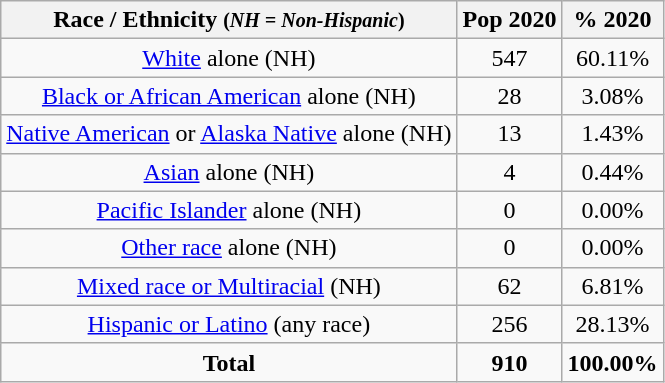<table class="wikitable" style="text-align:center;">
<tr>
<th>Race / Ethnicity <small>(<em>NH = Non-Hispanic</em>)</small></th>
<th>Pop 2020</th>
<th>% 2020</th>
</tr>
<tr>
<td><a href='#'>White</a> alone (NH)</td>
<td>547</td>
<td>60.11%</td>
</tr>
<tr>
<td><a href='#'>Black or African American</a> alone (NH)</td>
<td>28</td>
<td>3.08%</td>
</tr>
<tr>
<td><a href='#'>Native American</a> or <a href='#'>Alaska Native</a> alone (NH)</td>
<td>13</td>
<td>1.43%</td>
</tr>
<tr>
<td><a href='#'>Asian</a> alone (NH)</td>
<td>4</td>
<td>0.44%</td>
</tr>
<tr>
<td><a href='#'>Pacific Islander</a> alone (NH)</td>
<td>0</td>
<td>0.00%</td>
</tr>
<tr>
<td><a href='#'>Other race</a> alone (NH)</td>
<td>0</td>
<td>0.00%</td>
</tr>
<tr>
<td><a href='#'>Mixed race or Multiracial</a> (NH)</td>
<td>62</td>
<td>6.81%</td>
</tr>
<tr>
<td><a href='#'>Hispanic or Latino</a> (any race)</td>
<td>256</td>
<td>28.13%</td>
</tr>
<tr>
<td><strong>Total</strong></td>
<td><strong>910</strong></td>
<td><strong>100.00%</strong></td>
</tr>
</table>
